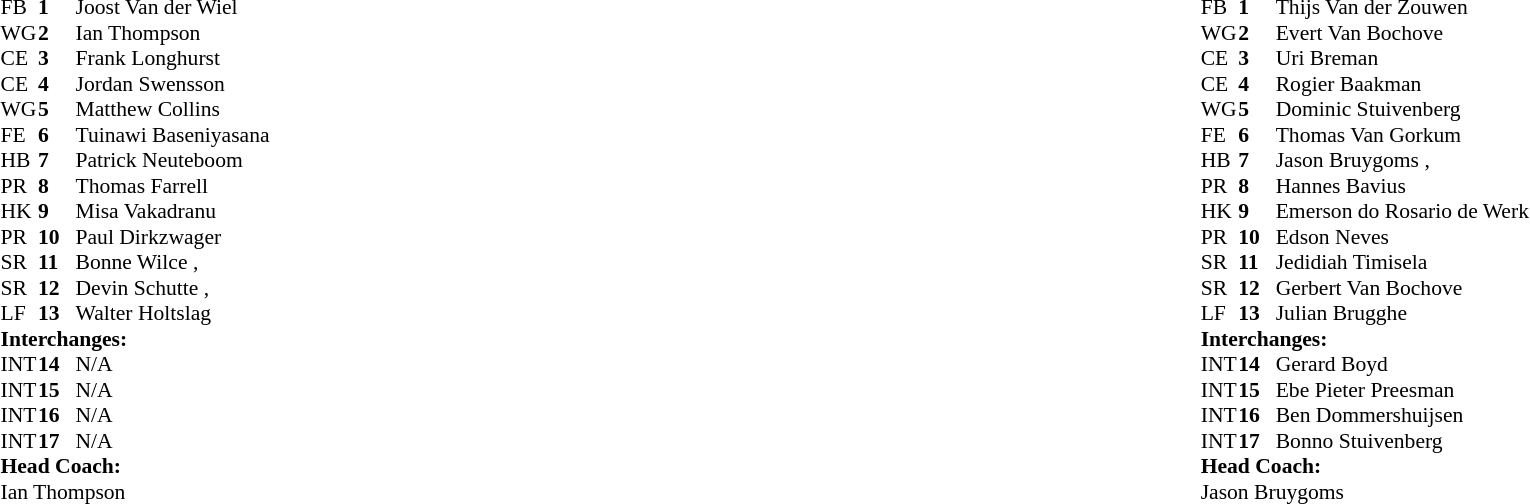<table style="width:100%">
<tr>
<td style="vertical-align:top;width:40%"><br><table style="font-size:90%" cellspacing="0" cellpadding="0">
<tr>
<th width=25></th>
<th width=25></th>
</tr>
<tr>
<td>FB</td>
<td><strong>1</strong></td>
<td> Joost Van der Wiel</td>
</tr>
<tr>
<td>WG</td>
<td><strong>2</strong></td>
<td> Ian Thompson</td>
</tr>
<tr>
<td>CE</td>
<td><strong>3</strong></td>
<td> Frank Longhurst</td>
</tr>
<tr>
<td>CE</td>
<td><strong>4</strong></td>
<td> Jordan Swensson</td>
</tr>
<tr>
<td>WG</td>
<td><strong>5</strong></td>
<td> Matthew Collins</td>
</tr>
<tr>
<td>FE</td>
<td><strong>6</strong></td>
<td> Tuinawi Baseniyasana</td>
</tr>
<tr>
<td>HB</td>
<td><strong>7</strong></td>
<td> Patrick Neuteboom</td>
</tr>
<tr>
<td>PR</td>
<td><strong>8</strong></td>
<td> Thomas Farrell </td>
</tr>
<tr>
<td>HK</td>
<td><strong>9</strong></td>
<td> Misa Vakadranu</td>
</tr>
<tr>
<td>PR</td>
<td><strong>10</strong></td>
<td> Paul Dirkzwager</td>
</tr>
<tr>
<td>SR</td>
<td><strong>11</strong></td>
<td> Bonne Wilce , </td>
</tr>
<tr>
<td>SR</td>
<td><strong>12</strong></td>
<td> Devin Schutte , </td>
</tr>
<tr>
<td>LF</td>
<td><strong>13</strong></td>
<td> Walter Holtslag</td>
</tr>
<tr>
<td colspan="3"><strong>Interchanges:</strong></td>
</tr>
<tr>
<td>INT</td>
<td><strong>14</strong></td>
<td> N/A</td>
</tr>
<tr>
<td>INT</td>
<td><strong>15</strong></td>
<td> N/A</td>
</tr>
<tr>
<td>INT</td>
<td><strong>16</strong></td>
<td> N/A</td>
</tr>
<tr>
<td>INT</td>
<td><strong>17</strong></td>
<td> N/A</td>
</tr>
<tr>
<td colspan=3><strong>Head Coach:</strong></td>
</tr>
<tr>
<td colspan=4> Ian Thompson</td>
</tr>
</table>
</td>
<td style="vertical-align:top; width:50%"><br><table cellspacing="0" cellpadding="0" style="font-size:90%; margin:auto">
<tr>
<th width=25></th>
<th width=25></th>
</tr>
<tr>
<td>FB</td>
<td><strong>1</strong></td>
<td> Thijs Van der Zouwen</td>
</tr>
<tr>
<td>WG</td>
<td><strong>2</strong></td>
<td> Evert Van Bochove</td>
</tr>
<tr>
<td>CE</td>
<td><strong>3</strong></td>
<td> Uri Breman</td>
</tr>
<tr>
<td>CE</td>
<td><strong>4</strong></td>
<td> Rogier Baakman</td>
</tr>
<tr>
<td>WG</td>
<td><strong>5</strong></td>
<td> Dominic Stuivenberg </td>
</tr>
<tr>
<td>FE</td>
<td><strong>6</strong></td>
<td> Thomas Van Gorkum</td>
</tr>
<tr>
<td>HB</td>
<td><strong>7</strong></td>
<td> Jason Bruygoms , </td>
</tr>
<tr>
<td>PR</td>
<td><strong>8</strong></td>
<td> Hannes Bavius</td>
</tr>
<tr>
<td>HK</td>
<td><strong>9</strong></td>
<td> Emerson do Rosario de Werk</td>
</tr>
<tr>
<td>PR</td>
<td><strong>10</strong></td>
<td> Edson Neves</td>
</tr>
<tr>
<td>SR</td>
<td><strong>11</strong></td>
<td> Jedidiah Timisela</td>
</tr>
<tr>
<td>SR</td>
<td><strong>12</strong></td>
<td> Gerbert Van Bochove </td>
</tr>
<tr>
<td>LF</td>
<td><strong>13</strong></td>
<td> Julian Brugghe</td>
</tr>
<tr>
<td colspan="3"><strong>Interchanges:</strong></td>
</tr>
<tr>
<td>INT</td>
<td><strong>14</strong></td>
<td> Gerard Boyd</td>
</tr>
<tr>
<td>INT</td>
<td><strong>15</strong></td>
<td> Ebe Pieter Preesman</td>
</tr>
<tr>
<td>INT</td>
<td><strong>16</strong></td>
<td> Ben Dommershuijsen </td>
</tr>
<tr>
<td>INT</td>
<td><strong>17</strong></td>
<td> Bonno Stuivenberg</td>
</tr>
<tr>
<td colspan=3><strong>Head Coach:</strong></td>
</tr>
<tr>
<td colspan=4> Jason Bruygoms</td>
</tr>
</table>
</td>
</tr>
</table>
